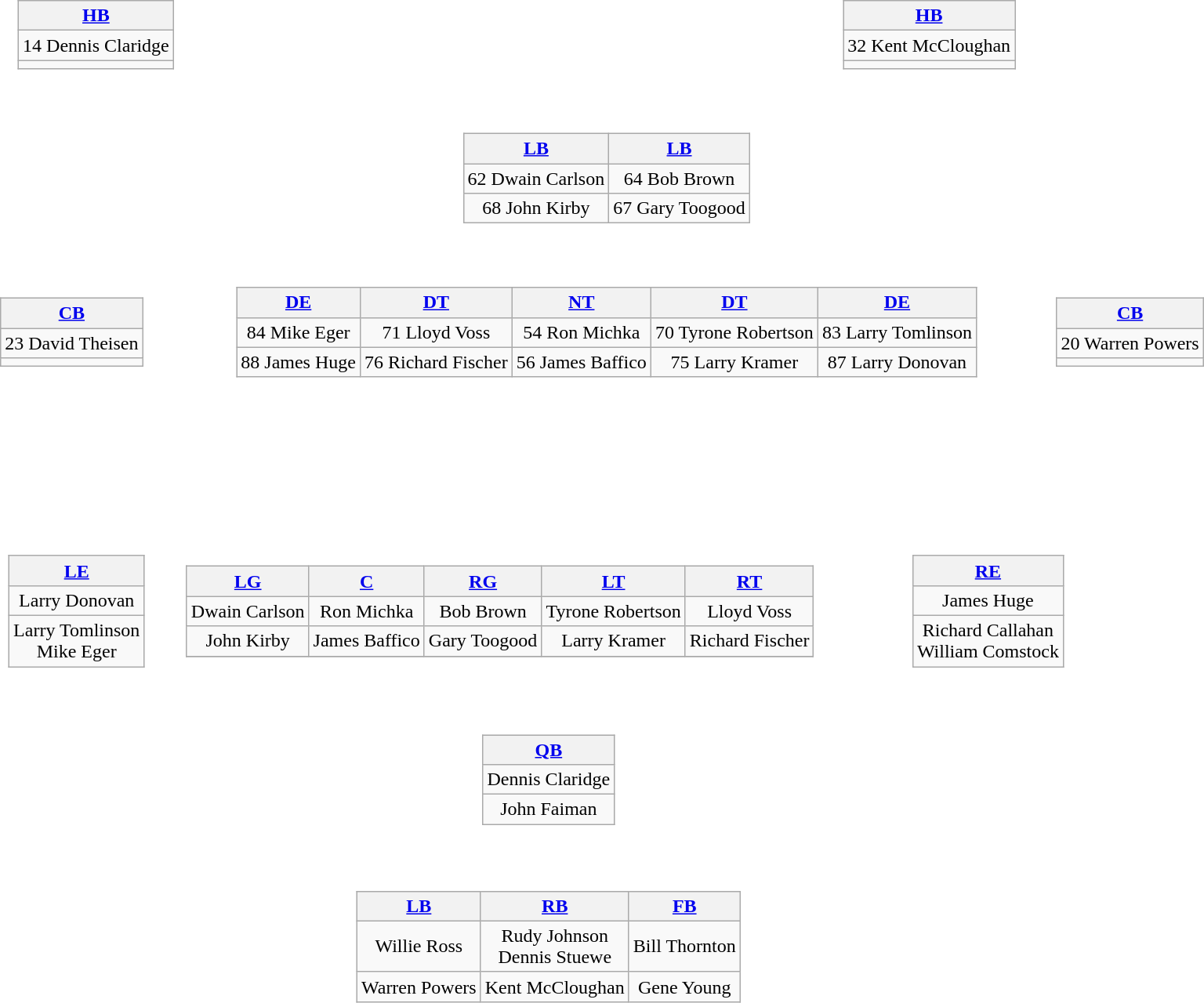<table>
<tr>
<td align="center"><br><table style="width:110%">
<tr>
<td align="right"><br><table class="wikitable" style="text-align:center">
<tr>
<th><a href='#'>HB</a></th>
</tr>
<tr>
<td>14 Dennis Claridge</td>
</tr>
<tr>
<td></td>
</tr>
</table>
</td>
<td align="right"><br><table class="wikitable" style="text-align:center">
<tr>
<th><a href='#'>HB</a></th>
</tr>
<tr>
<td>32 Kent McCloughan</td>
</tr>
<tr>
<td></td>
</tr>
</table>
</td>
</tr>
<tr>
<td align="Center"></td>
<td align="Center"><br><table class="wikitable" style="text-align:center">
<tr>
<th><a href='#'>LB</a></th>
<th><a href='#'>LB</a></th>
</tr>
<tr>
<td>62 Dwain Carlson</td>
<td>64 Bob Brown</td>
</tr>
<tr>
<td>68 John Kirby</td>
<td>67 Gary Toogood</td>
</tr>
</table>
</td>
<td align="left"></td>
</tr>
<tr>
<td align="left"><br><table class="wikitable" style="text-align:center">
<tr>
<th><a href='#'>CB</a></th>
</tr>
<tr>
<td>23 David Theisen</td>
</tr>
<tr>
<td></td>
</tr>
</table>
</td>
<td align="center"><br><table class="wikitable" style="text-align:center">
<tr>
<th><a href='#'>DE</a></th>
<th><a href='#'>DT</a></th>
<th><a href='#'>NT</a></th>
<th><a href='#'>DT</a></th>
<th><a href='#'>DE</a></th>
</tr>
<tr>
<td>84 Mike Eger</td>
<td>71 Lloyd Voss</td>
<td>54 Ron Michka</td>
<td>70 Tyrone Robertson</td>
<td>83 Larry Tomlinson</td>
</tr>
<tr>
<td>88 James Huge</td>
<td>76 Richard Fischer</td>
<td>56 James Baffico</td>
<td>75 Larry Kramer</td>
<td>87 Larry Donovan</td>
</tr>
</table>
</td>
<td align="right"><br><table class="wikitable" style="text-align:center">
<tr>
<th><a href='#'>CB</a></th>
</tr>
<tr>
<td>20 Warren Powers</td>
</tr>
<tr>
<td></td>
</tr>
</table>
</td>
</tr>
</table>
</td>
</tr>
<tr>
<td style="height:3em"></td>
</tr>
<tr>
<td align="center"><br><table style="width:100%">
<tr>
<td align="left"></td>
<td><br><table style="width:100%">
<tr>
<td align="left"><br><table class="wikitable" style="text-align:center">
<tr>
<th><a href='#'>LE</a></th>
</tr>
<tr>
<td>Larry Donovan</td>
</tr>
<tr>
<td>Larry Tomlinson <br> Mike Eger</td>
</tr>
</table>
</td>
<td><br><table class="wikitable" style="text-align:center">
<tr>
<th><a href='#'>LG</a></th>
<th><a href='#'>C</a></th>
<th><a href='#'>RG</a></th>
<th><a href='#'>LT</a></th>
<th><a href='#'>RT</a></th>
</tr>
<tr>
<td>Dwain Carlson</td>
<td>Ron Michka</td>
<td>Bob Brown</td>
<td>Tyrone Robertson</td>
<td>Lloyd Voss</td>
</tr>
<tr>
<td>John Kirby</td>
<td>James Baffico</td>
<td>Gary Toogood</td>
<td>Larry Kramer</td>
<td>Richard Fischer</td>
</tr>
<tr>
</tr>
</table>
</td>
<td><br><table class="wikitable" style="text-align:center">
<tr>
<th><a href='#'>RE</a></th>
</tr>
<tr>
<td>James Huge</td>
</tr>
<tr>
<td>Richard Callahan <br> William Comstock</td>
</tr>
</table>
</td>
<td align="right"></td>
</tr>
</table>
</td>
</tr>
<tr>
<td></td>
<td align="center"><br><table class="wikitable" style="text-align:center">
<tr>
<th><a href='#'>QB</a></th>
</tr>
<tr>
<td>Dennis Claridge</td>
</tr>
<tr>
<td>John Faiman</td>
</tr>
</table>
</td>
</tr>
<tr>
</tr>
<tr>
<td></td>
<td align="center"><br><table class="wikitable" style="text-align:center">
<tr>
<th><a href='#'>LB</a></th>
<th><a href='#'>RB</a></th>
<th><a href='#'>FB</a></th>
</tr>
<tr>
<td>Willie Ross</td>
<td>Rudy Johnson <br> Dennis Stuewe</td>
<td>Bill Thornton</td>
</tr>
<tr>
<td>Warren Powers</td>
<td>Kent McCloughan</td>
<td>Gene Young</td>
</tr>
</table>
</td>
</tr>
</table>
</td>
</tr>
</table>
